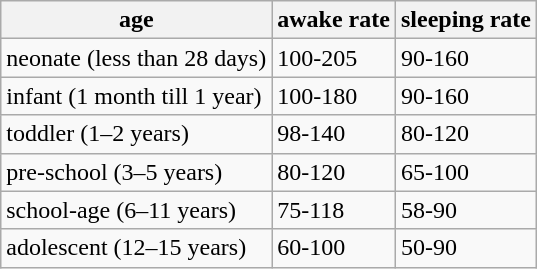<table class="wikitable">
<tr>
<th>age</th>
<th>awake rate</th>
<th>sleeping rate</th>
</tr>
<tr>
<td>neonate (less than 28 days)</td>
<td>100-205</td>
<td>90-160</td>
</tr>
<tr>
<td>infant (1 month till 1 year)</td>
<td>100-180</td>
<td>90-160</td>
</tr>
<tr>
<td>toddler (1–2 years)</td>
<td>98-140</td>
<td>80-120</td>
</tr>
<tr>
<td>pre-school (3–5 years)</td>
<td>80-120</td>
<td>65-100</td>
</tr>
<tr>
<td>school-age (6–11 years)</td>
<td>75-118</td>
<td>58-90</td>
</tr>
<tr>
<td>adolescent (12–15 years)</td>
<td>60-100</td>
<td>50-90</td>
</tr>
</table>
